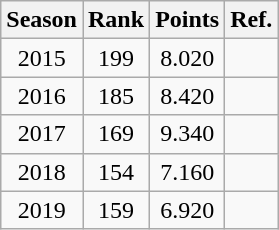<table class="wikitable plainrowheaders sortable" style="text-align:center">
<tr>
<th>Season</th>
<th>Rank</th>
<th>Points</th>
<th>Ref.</th>
</tr>
<tr>
<td>2015</td>
<td>199 </td>
<td>8.020</td>
<td></td>
</tr>
<tr>
<td>2016</td>
<td>185 </td>
<td>8.420</td>
<td></td>
</tr>
<tr>
<td>2017</td>
<td>169 </td>
<td>9.340</td>
<td></td>
</tr>
<tr>
<td>2018</td>
<td>154 </td>
<td>7.160</td>
<td></td>
</tr>
<tr>
<td>2019</td>
<td>159 </td>
<td>6.920</td>
<td></td>
</tr>
</table>
